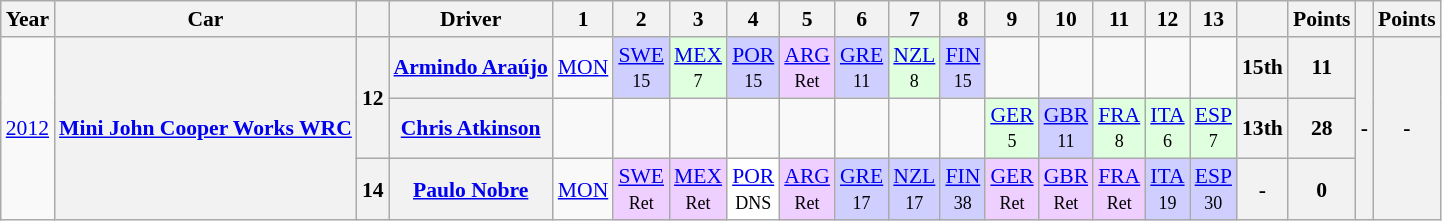<table class="wikitable" style="text-align:center; font-size:90%">
<tr>
<th>Year</th>
<th>Car</th>
<th></th>
<th>Driver</th>
<th>1</th>
<th>2</th>
<th>3</th>
<th>4</th>
<th>5</th>
<th>6</th>
<th>7</th>
<th>8</th>
<th>9</th>
<th>10</th>
<th>11</th>
<th>12</th>
<th>13</th>
<th></th>
<th>Points</th>
<th></th>
<th>Points</th>
</tr>
<tr>
<td rowspan=3><a href='#'>2012</a></td>
<th rowspan=3><a href='#'>Mini John Cooper Works WRC</a></th>
<th rowspan=2>12</th>
<th> <a href='#'>Armindo Araújo</a></th>
<td><a href='#'>MON</a></td>
<td style="background:#CFCFFF;"><a href='#'>SWE</a><br><small>15</small></td>
<td style="background:#DFFFDF;"><a href='#'>MEX</a><br><small>7</small></td>
<td style="background:#CFCFFF;"><a href='#'>POR</a><br><small>15</small></td>
<td style="background:#EFCFFF;"><a href='#'>ARG</a><br><small>Ret</small></td>
<td style="background:#CFCFFF;"><a href='#'>GRE</a><br><small>11</small></td>
<td style="background:#DFFFDF;"><a href='#'>NZL</a><br><small>8</small></td>
<td style="background:#CFCFFF;"><a href='#'>FIN</a><br><small>15</small></td>
<td></td>
<td></td>
<td></td>
<td></td>
<td></td>
<th>15th</th>
<th>11</th>
<th rowspan=3>-</th>
<th rowspan=3>-</th>
</tr>
<tr>
<th> <a href='#'>Chris Atkinson</a></th>
<td></td>
<td></td>
<td></td>
<td></td>
<td></td>
<td></td>
<td></td>
<td></td>
<td style="background:#DFFFDF;"><a href='#'>GER</a><br><small>5</small></td>
<td style="background:#CFCFFF;"><a href='#'>GBR</a><br><small>11</small></td>
<td style="background:#DFFFDF;"><a href='#'>FRA</a><br><small>8</small></td>
<td style="background:#DFFFDF;"><a href='#'>ITA</a><br><small>6</small></td>
<td style="background:#DFFFDF;"><a href='#'>ESP</a><br><small>7</small></td>
<th>13th</th>
<th>28</th>
</tr>
<tr>
<th>14</th>
<th> <a href='#'>Paulo Nobre</a></th>
<td><a href='#'>MON</a></td>
<td style="background:#EFCFFF;"><a href='#'>SWE</a><br><small>Ret</small></td>
<td style="background:#EFCFFF;"><a href='#'>MEX</a><br><small>Ret</small></td>
<td style="background:#FFFFFF;"><a href='#'>POR</a><br><small>DNS</small></td>
<td style="background:#EFCFFF;"><a href='#'>ARG</a><br><small>Ret</small></td>
<td style="background:#CFCFFF;"><a href='#'>GRE</a><br><small>17</small></td>
<td style="background:#CFCFFF;"><a href='#'>NZL</a><br><small>17</small></td>
<td style="background:#CFCFFF;"><a href='#'>FIN</a><br><small>38</small></td>
<td style="background:#EFCFFF;"><a href='#'>GER</a><br><small>Ret</small></td>
<td style="background:#EFCFFF;"><a href='#'>GBR</a><br><small>Ret</small></td>
<td style="background:#EFCFFF;"><a href='#'>FRA</a><br><small>Ret</small></td>
<td style="background:#CFCFFF;"><a href='#'>ITA</a><br><small>19</small></td>
<td style="background:#CFCFFF;"><a href='#'>ESP</a><br><small>30</small></td>
<th>-</th>
<th>0</th>
</tr>
</table>
